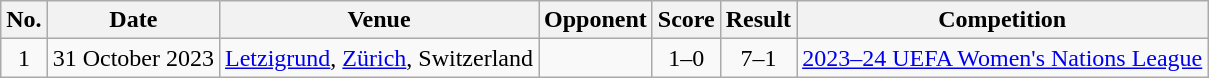<table class="wikitable sortable">
<tr>
<th scope="col">No.</th>
<th scope="col">Date</th>
<th scope="col">Venue</th>
<th scope="col">Opponent</th>
<th scope="col">Score</th>
<th scope="col">Result</th>
<th scope="col">Competition</th>
</tr>
<tr>
<td align="center">1</td>
<td>31 October 2023</td>
<td><a href='#'>Letzigrund</a>, <a href='#'>Zürich</a>, Switzerland</td>
<td></td>
<td align="center">1–0</td>
<td align="center">7–1</td>
<td><a href='#'>2023–24 UEFA Women's Nations League</a></td>
</tr>
</table>
